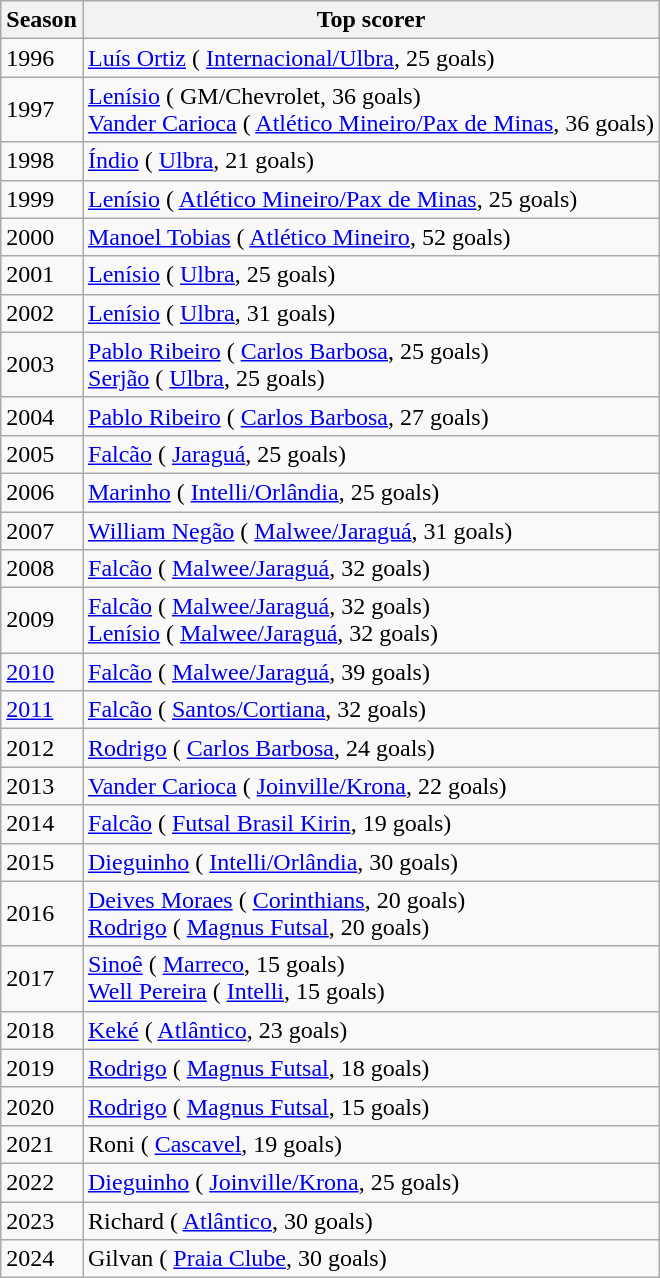<table class="wikitable">
<tr>
<th scope=col>Season</th>
<th scope=col>Top scorer</th>
</tr>
<tr>
<td>1996</td>
<td> <a href='#'>Luís Ortiz</a> ( <a href='#'>Internacional/Ulbra</a>, 25 goals)</td>
</tr>
<tr>
<td>1997</td>
<td> <a href='#'>Lenísio</a> ( GM/Chevrolet, 36 goals)<br> <a href='#'>Vander Carioca</a> ( <a href='#'>Atlético Mineiro/Pax de Minas</a>, 36 goals)</td>
</tr>
<tr>
<td>1998</td>
<td> <a href='#'>Índio</a> ( <a href='#'>Ulbra</a>, 21 goals)</td>
</tr>
<tr>
<td>1999</td>
<td> <a href='#'>Lenísio</a> ( <a href='#'>Atlético Mineiro/Pax de Minas</a>, 25 goals)</td>
</tr>
<tr>
<td>2000</td>
<td> <a href='#'>Manoel Tobias</a> ( <a href='#'>Atlético Mineiro</a>, 52 goals)</td>
</tr>
<tr>
<td>2001</td>
<td> <a href='#'>Lenísio</a> ( <a href='#'>Ulbra</a>, 25 goals)</td>
</tr>
<tr>
<td>2002</td>
<td> <a href='#'>Lenísio</a> ( <a href='#'>Ulbra</a>, 31 goals)</td>
</tr>
<tr>
<td>2003</td>
<td> <a href='#'>Pablo Ribeiro</a> ( <a href='#'>Carlos Barbosa</a>, 25 goals)<br> <a href='#'>Serjão</a> ( <a href='#'>Ulbra</a>, 25 goals)</td>
</tr>
<tr>
<td>2004</td>
<td> <a href='#'>Pablo Ribeiro</a> ( <a href='#'>Carlos Barbosa</a>, 27 goals)</td>
</tr>
<tr>
<td>2005</td>
<td> <a href='#'>Falcão</a> ( <a href='#'>Jaraguá</a>, 25 goals)</td>
</tr>
<tr>
<td>2006</td>
<td> <a href='#'>Marinho</a> ( <a href='#'>Intelli/Orlândia</a>, 25 goals)</td>
</tr>
<tr>
<td>2007</td>
<td> <a href='#'>William Negão</a> ( <a href='#'>Malwee/Jaraguá</a>, 31 goals)</td>
</tr>
<tr>
<td>2008</td>
<td> <a href='#'>Falcão</a> ( <a href='#'>Malwee/Jaraguá</a>, 32 goals)</td>
</tr>
<tr>
<td>2009</td>
<td> <a href='#'>Falcão</a> ( <a href='#'>Malwee/Jaraguá</a>, 32 goals)<br> <a href='#'>Lenísio</a> ( <a href='#'>Malwee/Jaraguá</a>, 32 goals)</td>
</tr>
<tr>
<td><a href='#'>2010</a></td>
<td> <a href='#'>Falcão</a> ( <a href='#'>Malwee/Jaraguá</a>, 39 goals)</td>
</tr>
<tr>
<td><a href='#'>2011</a></td>
<td> <a href='#'>Falcão</a> ( <a href='#'>Santos/Cortiana</a>, 32 goals)</td>
</tr>
<tr>
<td>2012</td>
<td> <a href='#'>Rodrigo</a> ( <a href='#'>Carlos Barbosa</a>, 24 goals)</td>
</tr>
<tr>
<td>2013</td>
<td> <a href='#'>Vander Carioca</a> ( <a href='#'>Joinville/Krona</a>, 22 goals)</td>
</tr>
<tr>
<td>2014</td>
<td> <a href='#'>Falcão</a> ( <a href='#'>Futsal Brasil Kirin</a>, 19 goals)</td>
</tr>
<tr>
<td>2015</td>
<td> <a href='#'>Dieguinho</a> ( <a href='#'>Intelli/Orlândia</a>, 30 goals)</td>
</tr>
<tr>
<td>2016</td>
<td> <a href='#'>Deives Moraes</a> ( <a href='#'>Corinthians</a>, 20 goals)<br> <a href='#'>Rodrigo</a> ( <a href='#'>Magnus Futsal</a>, 20 goals)</td>
</tr>
<tr>
<td>2017</td>
<td> <a href='#'>Sinoê</a> ( <a href='#'>Marreco</a>, 15 goals)<br> <a href='#'>Well Pereira</a> ( <a href='#'>Intelli</a>, 15 goals)</td>
</tr>
<tr>
<td>2018</td>
<td> <a href='#'>Keké</a> ( <a href='#'>Atlântico</a>, 23 goals)</td>
</tr>
<tr>
<td>2019</td>
<td> <a href='#'>Rodrigo</a> ( <a href='#'>Magnus Futsal</a>, 18 goals)</td>
</tr>
<tr>
<td>2020</td>
<td> <a href='#'>Rodrigo</a> ( <a href='#'>Magnus Futsal</a>, 15 goals)</td>
</tr>
<tr>
<td>2021</td>
<td> Roni ( <a href='#'>Cascavel</a>, 19 goals)</td>
</tr>
<tr>
<td>2022</td>
<td> <a href='#'>Dieguinho</a> ( <a href='#'>Joinville/Krona</a>, 25 goals)</td>
</tr>
<tr>
<td>2023</td>
<td> Richard ( <a href='#'>Atlântico</a>, 30 goals)</td>
</tr>
<tr>
<td>2024</td>
<td> Gilvan ( <a href='#'>Praia Clube</a>, 30 goals)</td>
</tr>
</table>
